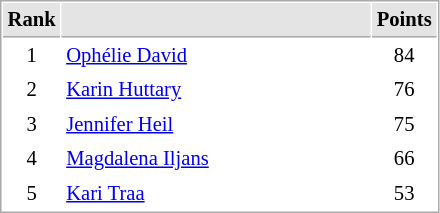<table cellspacing="1" cellpadding="3" style="border:1px solid #AAAAAA;font-size:86%">
<tr bgcolor="#E4E4E4">
<th style="border-bottom:1px solid #AAAAAA" width=10>Rank</th>
<th style="border-bottom:1px solid #AAAAAA" width=200></th>
<th style="border-bottom:1px solid #AAAAAA" width=20>Points</th>
</tr>
<tr>
<td align="center">1</td>
<td> <a href='#'>Ophélie David</a></td>
<td align=center>84</td>
</tr>
<tr>
<td align="center">2</td>
<td> <a href='#'>Karin Huttary</a></td>
<td align=center>76</td>
</tr>
<tr>
<td align="center">3</td>
<td> <a href='#'>Jennifer Heil</a></td>
<td align=center>75</td>
</tr>
<tr>
<td align="center">4</td>
<td> <a href='#'>Magdalena Iljans</a></td>
<td align=center>66</td>
</tr>
<tr>
<td align="center">5</td>
<td> <a href='#'>Kari Traa</a></td>
<td align=center>53</td>
</tr>
</table>
